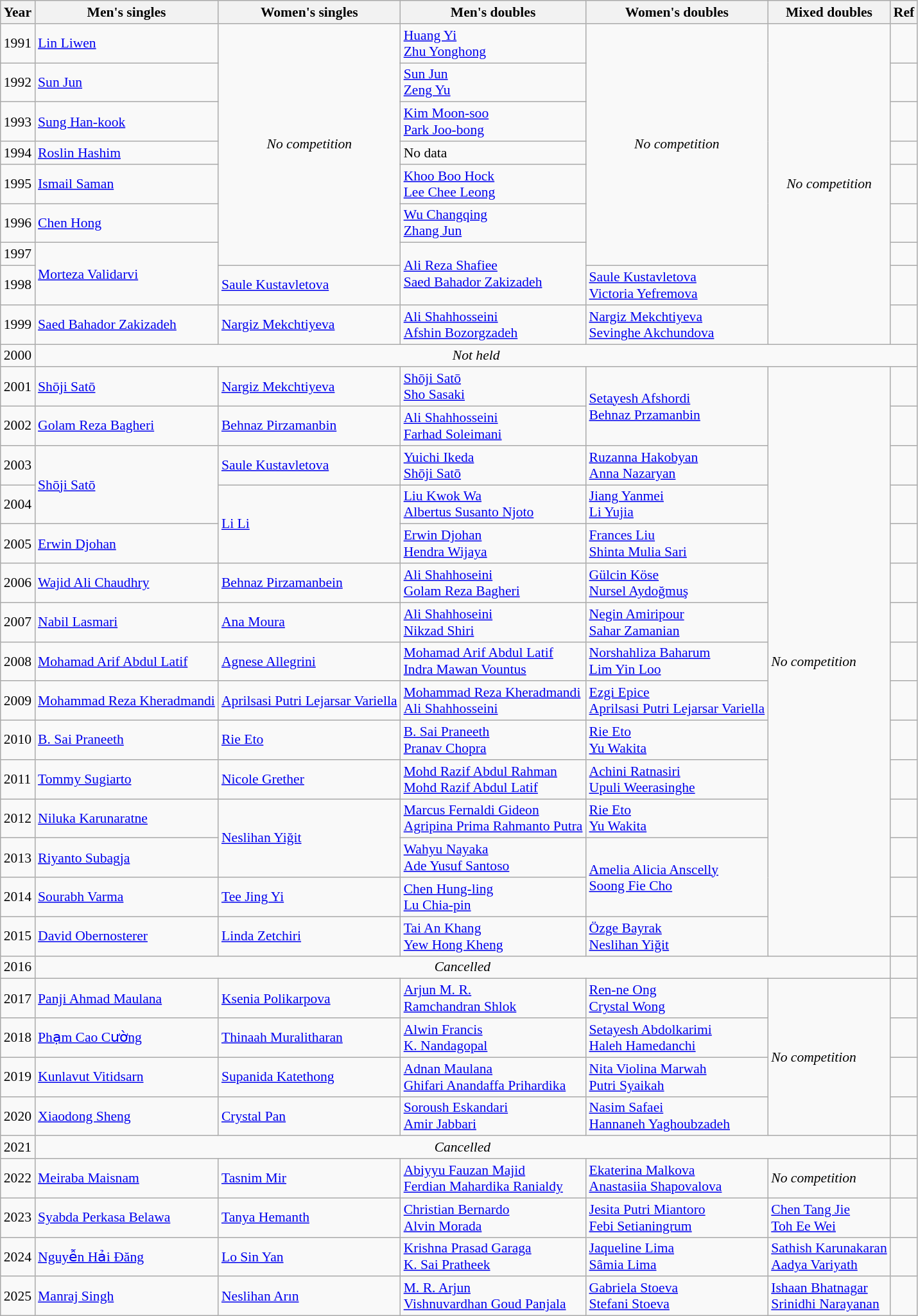<table class=wikitable style="font-size:90%;">
<tr>
<th>Year</th>
<th>Men's singles</th>
<th>Women's singles</th>
<th>Men's doubles</th>
<th>Women's doubles</th>
<th>Mixed doubles</th>
<th>Ref</th>
</tr>
<tr>
<td>1991</td>
<td> <a href='#'>Lin Liwen</a></td>
<td rowspan="7" align="center"><em>No competition</em></td>
<td> <a href='#'>Huang Yi</a><br> <a href='#'>Zhu Yonghong</a></td>
<td rowspan="7" align="center"><em>No competition</em></td>
<td rowspan="9" align="center"><em>No competition</em></td>
<td></td>
</tr>
<tr>
<td>1992</td>
<td> <a href='#'>Sun Jun</a></td>
<td> <a href='#'>Sun Jun</a><br> <a href='#'>Zeng Yu</a></td>
<td></td>
</tr>
<tr>
<td>1993</td>
<td> <a href='#'>Sung Han-kook</a></td>
<td> <a href='#'>Kim Moon-soo</a><br> <a href='#'>Park Joo-bong</a></td>
<td></td>
</tr>
<tr>
<td>1994</td>
<td> <a href='#'>Roslin Hashim</a></td>
<td>No data</td>
<td></td>
</tr>
<tr>
<td>1995</td>
<td> <a href='#'>Ismail Saman</a></td>
<td> <a href='#'>Khoo Boo Hock</a><br> <a href='#'>Lee Chee Leong</a></td>
<td></td>
</tr>
<tr>
<td>1996</td>
<td> <a href='#'>Chen Hong</a></td>
<td> <a href='#'>Wu Changqing</a><br> <a href='#'>Zhang Jun</a></td>
<td></td>
</tr>
<tr>
<td>1997</td>
<td rowspan="2"> <a href='#'>Morteza Validarvi</a></td>
<td rowspan="2"> <a href='#'>Ali Reza Shafiee</a><br> <a href='#'>Saed Bahador Zakizadeh</a></td>
<td></td>
</tr>
<tr>
<td>1998</td>
<td> <a href='#'>Saule Kustavletova</a></td>
<td> <a href='#'>Saule Kustavletova</a><br> <a href='#'>Victoria Yefremova</a></td>
<td></td>
</tr>
<tr>
<td>1999</td>
<td> <a href='#'>Saed Bahador Zakizadeh</a></td>
<td> <a href='#'>Nargiz Mekchtiyeva</a></td>
<td> <a href='#'>Ali Shahhosseini</a><br> <a href='#'>Afshin Bozorgzadeh</a></td>
<td> <a href='#'>Nargiz Mekchtiyeva</a><br> <a href='#'>Sevinghe Akchundova</a></td>
<td></td>
</tr>
<tr>
<td>2000</td>
<td colspan="6" align="center"><em>Not held</em></td>
</tr>
<tr>
<td>2001</td>
<td> <a href='#'>Shōji Satō</a></td>
<td> <a href='#'>Nargiz Mekchtiyeva</a></td>
<td> <a href='#'>Shōji Satō</a><br> <a href='#'>Sho Sasaki</a></td>
<td rowspan="2"> <a href='#'>Setayesh Afshordi</a><br> <a href='#'>Behnaz Przamanbin</a></td>
<td rowspan="15"><em>No competition</em></td>
<td></td>
</tr>
<tr>
<td>2002</td>
<td> <a href='#'>Golam Reza Bagheri</a></td>
<td> <a href='#'>Behnaz Pirzamanbin</a></td>
<td> <a href='#'>Ali Shahhosseini</a><br> <a href='#'>Farhad Soleimani</a></td>
<td></td>
</tr>
<tr>
<td>2003</td>
<td rowspan="2"> <a href='#'>Shōji Satō</a></td>
<td> <a href='#'>Saule Kustavletova</a></td>
<td> <a href='#'>Yuichi Ikeda</a><br> <a href='#'>Shōji Satō</a></td>
<td> <a href='#'>Ruzanna Hakobyan</a><br> <a href='#'>Anna Nazaryan</a></td>
<td></td>
</tr>
<tr>
<td>2004</td>
<td rowspan="2"> <a href='#'>Li Li</a></td>
<td> <a href='#'>Liu Kwok Wa</a><br> <a href='#'>Albertus Susanto Njoto</a></td>
<td> <a href='#'>Jiang Yanmei</a><br> <a href='#'>Li Yujia</a></td>
<td></td>
</tr>
<tr>
<td>2005</td>
<td> <a href='#'>Erwin Djohan</a></td>
<td> <a href='#'>Erwin Djohan</a><br> <a href='#'>Hendra Wijaya</a></td>
<td> <a href='#'>Frances Liu</a><br> <a href='#'>Shinta Mulia Sari</a></td>
<td></td>
</tr>
<tr>
<td>2006</td>
<td> <a href='#'>Wajid Ali Chaudhry</a></td>
<td> <a href='#'>Behnaz Pirzamanbein</a></td>
<td> <a href='#'>Ali Shahhoseini</a><br> <a href='#'>Golam Reza Bagheri</a></td>
<td> <a href='#'>Gülcin Köse</a><br> <a href='#'>Nursel Aydoğmuş</a></td>
<td></td>
</tr>
<tr>
<td>2007</td>
<td> <a href='#'>Nabil Lasmari</a></td>
<td> <a href='#'>Ana Moura</a></td>
<td> <a href='#'>Ali Shahhoseini</a><br> <a href='#'>Nikzad Shiri</a></td>
<td> <a href='#'>Negin Amiripour</a><br> <a href='#'>Sahar Zamanian</a></td>
<td></td>
</tr>
<tr>
<td>2008</td>
<td> <a href='#'>Mohamad Arif Abdul Latif</a></td>
<td> <a href='#'>Agnese Allegrini</a></td>
<td> <a href='#'>Mohamad Arif Abdul Latif</a><br> <a href='#'>Indra Mawan Vountus</a></td>
<td> <a href='#'>Norshahliza Baharum</a><br> <a href='#'>Lim Yin Loo</a></td>
<td></td>
</tr>
<tr>
<td>2009</td>
<td> <a href='#'>Mohammad Reza Kheradmandi</a></td>
<td> <a href='#'>Aprilsasi Putri Lejarsar Variella</a></td>
<td> <a href='#'>Mohammad Reza Kheradmandi</a><br> <a href='#'>Ali Shahhosseini</a></td>
<td> <a href='#'>Ezgi Epice</a><br> <a href='#'>Aprilsasi Putri Lejarsar Variella</a></td>
<td></td>
</tr>
<tr>
<td>2010</td>
<td> <a href='#'>B. Sai Praneeth</a></td>
<td> <a href='#'>Rie Eto</a></td>
<td> <a href='#'>B. Sai Praneeth</a><br> <a href='#'>Pranav Chopra</a></td>
<td> <a href='#'>Rie Eto</a><br> <a href='#'>Yu Wakita</a></td>
<td></td>
</tr>
<tr>
<td>2011</td>
<td> <a href='#'>Tommy Sugiarto</a></td>
<td> <a href='#'>Nicole Grether</a></td>
<td> <a href='#'>Mohd Razif Abdul Rahman</a><br> <a href='#'>Mohd Razif Abdul Latif</a></td>
<td> <a href='#'>Achini Ratnasiri</a><br> <a href='#'>Upuli Weerasinghe</a></td>
<td></td>
</tr>
<tr>
<td>2012</td>
<td> <a href='#'>Niluka Karunaratne</a></td>
<td rowspan="2"> <a href='#'>Neslihan Yiğit</a></td>
<td> <a href='#'>Marcus Fernaldi Gideon</a><br> <a href='#'>Agripina Prima Rahmanto Putra</a></td>
<td> <a href='#'>Rie Eto</a><br> <a href='#'>Yu Wakita</a></td>
<td></td>
</tr>
<tr>
<td>2013</td>
<td> <a href='#'>Riyanto Subagja</a></td>
<td> <a href='#'>Wahyu Nayaka</a><br> <a href='#'>Ade Yusuf Santoso</a></td>
<td rowspan="2"> <a href='#'>Amelia Alicia Anscelly</a><br> <a href='#'>Soong Fie Cho</a></td>
<td></td>
</tr>
<tr>
<td>2014</td>
<td> <a href='#'>Sourabh Varma</a></td>
<td> <a href='#'>Tee Jing Yi</a></td>
<td> <a href='#'>Chen Hung-ling</a><br> <a href='#'>Lu Chia-pin</a></td>
<td></td>
</tr>
<tr>
<td>2015</td>
<td> <a href='#'>David Obernosterer</a></td>
<td> <a href='#'>Linda Zetchiri</a></td>
<td> <a href='#'>Tai An Khang</a><br> <a href='#'>Yew Hong Kheng</a></td>
<td> <a href='#'>Özge Bayrak</a><br> <a href='#'>Neslihan Yiğit</a></td>
<td></td>
</tr>
<tr>
<td>2016</td>
<td colspan="5" align="center"><em>Cancelled</em></td>
<td></td>
</tr>
<tr>
<td>2017</td>
<td> <a href='#'>Panji Ahmad Maulana</a></td>
<td> <a href='#'>Ksenia Polikarpova</a></td>
<td> <a href='#'>Arjun M. R.</a><br> <a href='#'>Ramchandran Shlok</a></td>
<td> <a href='#'>Ren-ne Ong</a><br> <a href='#'>Crystal Wong</a></td>
<td rowspan="4"><em>No competition</em></td>
<td></td>
</tr>
<tr>
<td>2018</td>
<td> <a href='#'>Phạm Cao Cường</a></td>
<td> <a href='#'>Thinaah Muralitharan</a></td>
<td> <a href='#'>Alwin Francis</a><br> <a href='#'>K. Nandagopal</a></td>
<td> <a href='#'>Setayesh Abdolkarimi</a><br> <a href='#'>Haleh Hamedanchi</a></td>
<td></td>
</tr>
<tr>
<td>2019</td>
<td> <a href='#'>Kunlavut Vitidsarn</a></td>
<td> <a href='#'>Supanida Katethong</a></td>
<td> <a href='#'>Adnan Maulana</a><br> <a href='#'>Ghifari Anandaffa Prihardika</a></td>
<td> <a href='#'>Nita Violina Marwah</a><br> <a href='#'>Putri Syaikah</a></td>
<td></td>
</tr>
<tr>
<td>2020</td>
<td> <a href='#'>Xiaodong Sheng</a></td>
<td> <a href='#'>Crystal Pan</a></td>
<td> <a href='#'>Soroush Eskandari</a><br> <a href='#'>Amir Jabbari</a></td>
<td> <a href='#'>Nasim Safaei</a><br> <a href='#'>Hannaneh Yaghoubzadeh</a></td>
<td></td>
</tr>
<tr>
<td>2021</td>
<td colspan="5" align="center"><em>Cancelled</em></td>
<td></td>
</tr>
<tr>
<td>2022</td>
<td> <a href='#'>Meiraba Maisnam</a></td>
<td> <a href='#'>Tasnim Mir</a></td>
<td> <a href='#'>Abiyyu Fauzan Majid</a><br> <a href='#'>Ferdian Mahardika Ranialdy</a></td>
<td> <a href='#'>Ekaterina Malkova</a><br> <a href='#'>Anastasiia Shapovalova</a></td>
<td><em>No competition</em></td>
<td></td>
</tr>
<tr>
<td>2023</td>
<td> <a href='#'>Syabda Perkasa Belawa</a></td>
<td> <a href='#'>Tanya Hemanth</a></td>
<td> <a href='#'>Christian Bernardo</a><br> <a href='#'>Alvin Morada</a></td>
<td> <a href='#'>Jesita Putri Miantoro</a><br> <a href='#'>Febi Setianingrum</a></td>
<td> <a href='#'>Chen Tang Jie</a><br> <a href='#'>Toh Ee Wei</a></td>
<td></td>
</tr>
<tr>
<td>2024</td>
<td> <a href='#'>Nguyễn Hải Đăng</a></td>
<td> <a href='#'>Lo Sin Yan</a></td>
<td> <a href='#'>Krishna Prasad Garaga</a><br> <a href='#'>K. Sai Pratheek</a></td>
<td> <a href='#'>Jaqueline Lima</a><br> <a href='#'>Sâmia Lima</a></td>
<td> <a href='#'>Sathish Karunakaran</a><br> <a href='#'>Aadya Variyath</a></td>
<td></td>
</tr>
<tr>
<td>2025</td>
<td> <a href='#'>Manraj Singh</a></td>
<td> <a href='#'>Neslihan Arın</a></td>
<td> <a href='#'>M. R. Arjun</a><br> <a href='#'>Vishnuvardhan Goud Panjala</a></td>
<td> <a href='#'>Gabriela Stoeva</a><br> <a href='#'>Stefani Stoeva</a></td>
<td> <a href='#'>Ishaan Bhatnagar</a><br> <a href='#'>Srinidhi Narayanan</a></td>
<td></td>
</tr>
</table>
